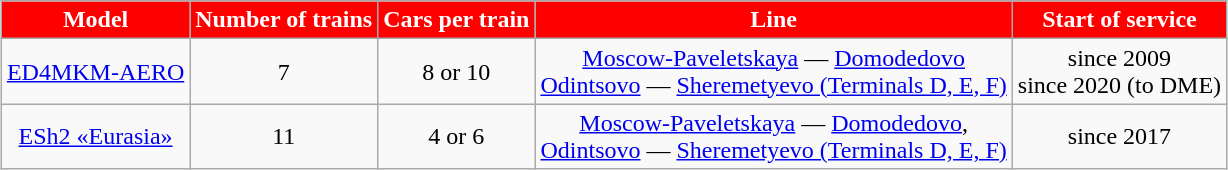<table class="wikitable" style="margin:1em auto; text-align:center">
<tr style="background:Red; color:White">
<td><strong>Model</strong></td>
<td><strong>Number of trains</strong></td>
<td><strong>Cars per train</strong></td>
<td><strong>Line</strong></td>
<td><strong>Start of service</strong></td>
</tr>
<tr>
<td><a href='#'>ED4MKM-AERO</a></td>
<td>7</td>
<td>8 or 10</td>
<td><a href='#'>Moscow-Paveletskaya</a> — <a href='#'>Domodedovo</a><br><a href='#'>Odintsovo</a> — <a href='#'>Sheremetyevo (Terminals D, E, F)</a></td>
<td>since 2009<br>since 2020 (to DME)</td>
</tr>
<tr>
<td><a href='#'>ESh2 «Eurasia»</a></td>
<td>11</td>
<td>4 or 6</td>
<td><a href='#'>Moscow-Paveletskaya</a> — <a href='#'>Domodedovo</a>,<br><a href='#'>Odintsovo</a> — <a href='#'>Sheremetyevo (Terminals D, E, F)</a></td>
<td>since 2017</td>
</tr>
</table>
